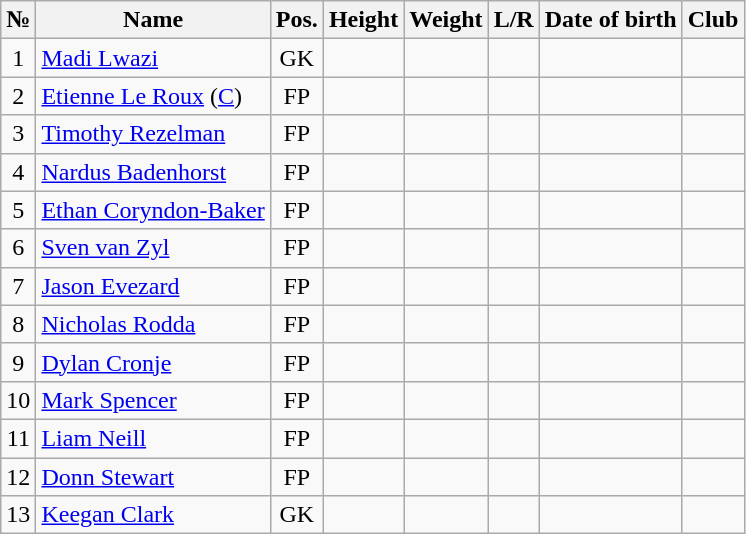<table class="wikitable sortable" text-align:center;">
<tr>
<th>№</th>
<th>Name</th>
<th>Pos.</th>
<th>Height</th>
<th>Weight</th>
<th>L/R</th>
<th>Date of birth</th>
<th>Club</th>
</tr>
<tr>
<td style="text-align:center;">1</td>
<td style="text-align:left;"><a href='#'>Madi Lwazi</a></td>
<td style="text-align:center;">GK</td>
<td></td>
<td></td>
<td></td>
<td style="text-align:left;"></td>
<td style="text-align:left;"></td>
</tr>
<tr>
<td style="text-align:center;">2</td>
<td style="text-align:left;"><a href='#'>Etienne Le Roux</a> (<a href='#'>C</a>)</td>
<td style="text-align:center;">FP</td>
<td></td>
<td></td>
<td></td>
<td style="text-align:left;"></td>
<td style="text-align:left;"></td>
</tr>
<tr>
<td style="text-align:center;">3</td>
<td style="text-align:left;"><a href='#'>Timothy Rezelman</a></td>
<td style="text-align:center;">FP</td>
<td></td>
<td></td>
<td></td>
<td style="text-align:left;"></td>
<td style="text-align:left;"></td>
</tr>
<tr>
<td style="text-align:center;">4</td>
<td style="text-align:left;"><a href='#'>Nardus Badenhorst</a></td>
<td style="text-align:center;">FP</td>
<td></td>
<td></td>
<td></td>
<td style="text-align:left;"></td>
<td style="text-align:left;"></td>
</tr>
<tr>
<td style="text-align:center;">5</td>
<td style="text-align:left;"><a href='#'>Ethan Coryndon-Baker</a></td>
<td style="text-align:center;">FP</td>
<td></td>
<td></td>
<td></td>
<td style="text-align:left;"></td>
<td style="text-align:left;"></td>
</tr>
<tr>
<td style="text-align:center;">6</td>
<td style="text-align:left;"><a href='#'>Sven van Zyl</a></td>
<td style="text-align:center;">FP</td>
<td></td>
<td></td>
<td></td>
<td style="text-align:left;"></td>
<td style="text-align:left;"></td>
</tr>
<tr>
<td style="text-align:center;">7</td>
<td style="text-align:left;"><a href='#'>Jason Evezard</a></td>
<td style="text-align:center;">FP</td>
<td></td>
<td></td>
<td></td>
<td style="text-align:left;"></td>
<td style="text-align:left;"></td>
</tr>
<tr>
<td style="text-align:center;">8</td>
<td style="text-align:left;"><a href='#'>Nicholas Rodda</a></td>
<td style="text-align:center;">FP</td>
<td></td>
<td></td>
<td></td>
<td style="text-align:left;"></td>
<td style="text-align:left;"></td>
</tr>
<tr>
<td style="text-align:center;">9</td>
<td style="text-align:left;"><a href='#'>Dylan Cronje</a></td>
<td style="text-align:center;">FP</td>
<td></td>
<td></td>
<td></td>
<td style="text-align:left;"></td>
<td style="text-align:left;"></td>
</tr>
<tr>
<td style="text-align:center;">10</td>
<td style="text-align:left;"><a href='#'>Mark Spencer</a></td>
<td style="text-align:center;">FP</td>
<td></td>
<td></td>
<td></td>
<td style="text-align:left;"></td>
<td style="text-align:left;"></td>
</tr>
<tr>
<td style="text-align:center;">11</td>
<td style="text-align:left;"><a href='#'>Liam Neill</a></td>
<td style="text-align:center;">FP</td>
<td></td>
<td></td>
<td></td>
<td style="text-align:left;"></td>
<td style="text-align:left;"></td>
</tr>
<tr>
<td style="text-align:center;">12</td>
<td style="text-align:left;"><a href='#'>Donn Stewart</a></td>
<td style="text-align:center;">FP</td>
<td></td>
<td></td>
<td></td>
<td style="text-align:left;"></td>
<td style="text-align:left;"></td>
</tr>
<tr>
<td style="text-align:center;">13</td>
<td style="text-align:left;"><a href='#'>Keegan Clark</a></td>
<td style="text-align:center;">GK</td>
<td></td>
<td></td>
<td></td>
<td style="text-align:left;"></td>
<td style="text-align:left;"></td>
</tr>
</table>
